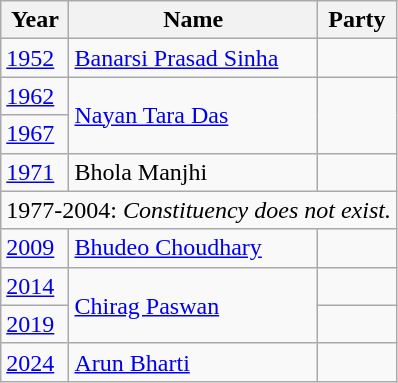<table class="wikitable">
<tr>
<th>Year</th>
<th>Name</th>
<th colspan="2">Party</th>
</tr>
<tr>
<td rowspan="2"><a href='#'>1952</a></td>
<td><a href='#'>Banarsi Prasad Sinha</a></td>
<td></td>
</tr>
<tr>
<td rowspan="3"><a href='#'>Nayan Tara Das</a></td>
</tr>
<tr>
<td><a href='#'>1962</a></td>
</tr>
<tr>
<td><a href='#'>1967</a></td>
</tr>
<tr>
<td><a href='#'>1971</a></td>
<td>Bhola Manjhi</td>
<td></td>
</tr>
<tr>
<td colspan="4">1977-2004: <em>Constituency does not exist.</em></td>
</tr>
<tr>
<td><a href='#'>2009</a></td>
<td><a href='#'>Bhudeo Choudhary</a></td>
<td></td>
</tr>
<tr>
<td><a href='#'>2014</a></td>
<td rowspan="2"><a href='#'>Chirag Paswan</a></td>
<td></td>
</tr>
<tr>
<td><a href='#'>2019</a></td>
</tr>
<tr>
<td><a href='#'>2024</a></td>
<td><a href='#'>Arun Bharti</a></td>
<td></td>
</tr>
</table>
